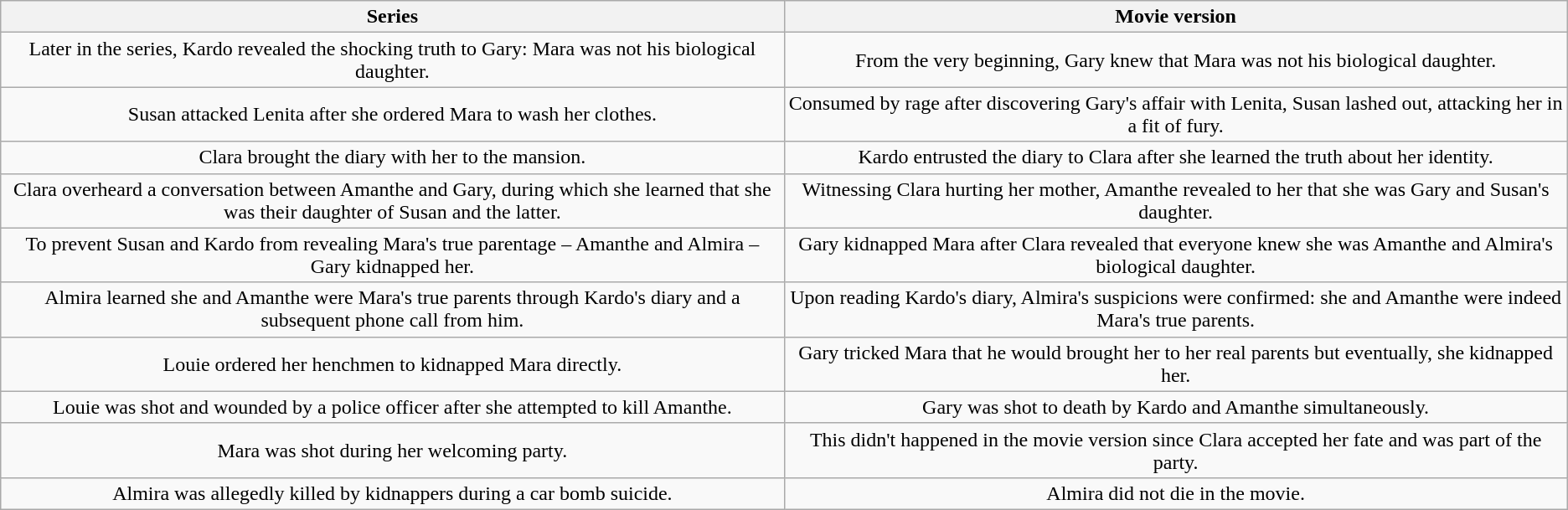<table class="wikitable" style="text-align:center;">
<tr>
<th scope="col" width="50%;">Series</th>
<th scope="col" width="50%;">Movie version</th>
</tr>
<tr>
<td>Later in the series, Kardo revealed the shocking truth to Gary: Mara was not his biological daughter.</td>
<td>From the very beginning, Gary knew that Mara was not his biological daughter.</td>
</tr>
<tr>
<td>Susan attacked Lenita after she ordered Mara to wash her clothes.</td>
<td>Consumed by rage after discovering Gary's affair with Lenita, Susan lashed out, attacking her in a fit of fury.</td>
</tr>
<tr>
<td>Clara brought the diary with her to the mansion.</td>
<td>Kardo entrusted the diary to Clara after she learned the truth about her identity.</td>
</tr>
<tr>
<td>Clara overheard a conversation between Amanthe and Gary, during which she learned that she was their daughter of Susan and the latter.</td>
<td>Witnessing Clara hurting her mother, Amanthe revealed to her that she was Gary and Susan's daughter.</td>
</tr>
<tr>
<td>To prevent Susan and Kardo from revealing Mara's true parentage – Amanthe and Almira – Gary kidnapped her.</td>
<td>Gary kidnapped Mara after Clara revealed that everyone knew she was Amanthe and Almira's biological daughter.</td>
</tr>
<tr>
<td>Almira learned she and Amanthe were Mara's true parents through Kardo's diary and a subsequent phone call from him.</td>
<td>Upon reading Kardo's diary, Almira's suspicions were confirmed: she and Amanthe were indeed Mara's true parents.</td>
</tr>
<tr>
<td>Louie ordered her henchmen to kidnapped Mara directly.</td>
<td>Gary tricked Mara that he would brought her to her real parents but eventually, she kidnapped her.</td>
</tr>
<tr>
<td>Louie was shot and wounded by a police officer after she attempted to kill Amanthe.</td>
<td>Gary was shot to death by Kardo and Amanthe simultaneously.</td>
</tr>
<tr>
<td>Mara was shot during her welcoming party.</td>
<td>This didn't happened in the movie version since Clara accepted her fate and was part of the party.</td>
</tr>
<tr>
<td>Almira was allegedly killed by kidnappers during a car bomb suicide.</td>
<td>Almira did not die in the movie.</td>
</tr>
</table>
